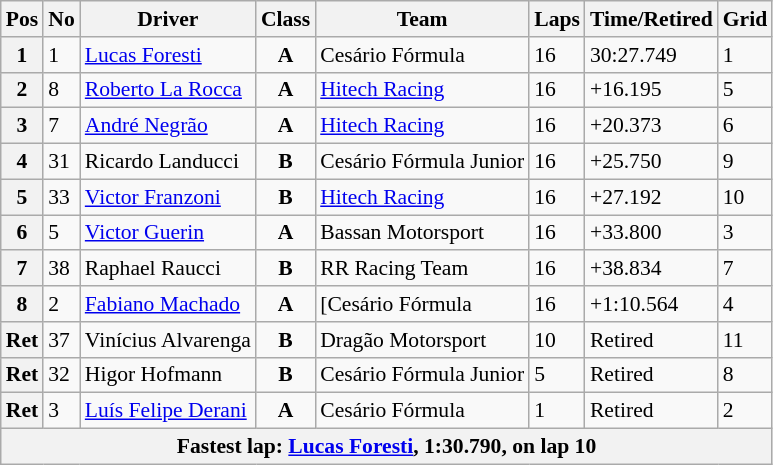<table class="wikitable" style="font-size:90%">
<tr>
<th>Pos</th>
<th>No</th>
<th>Driver</th>
<th>Class</th>
<th>Team</th>
<th>Laps</th>
<th>Time/Retired</th>
<th>Grid</th>
</tr>
<tr>
<th>1</th>
<td>1</td>
<td> <a href='#'>Lucas Foresti</a></td>
<td align="center"><strong><span>A</span></strong></td>
<td>Cesário Fórmula</td>
<td>16</td>
<td>30:27.749</td>
<td>1</td>
</tr>
<tr>
<th>2</th>
<td>8</td>
<td> <a href='#'>Roberto La Rocca</a></td>
<td align="center"><strong><span>A</span></strong></td>
<td><a href='#'>Hitech Racing</a></td>
<td>16</td>
<td>+16.195</td>
<td>5</td>
</tr>
<tr>
<th>3</th>
<td>7</td>
<td> <a href='#'>André Negrão</a></td>
<td align="center"><strong><span>A</span></strong></td>
<td><a href='#'>Hitech Racing</a></td>
<td>16</td>
<td>+20.373</td>
<td>6</td>
</tr>
<tr>
<th>4</th>
<td>31</td>
<td> Ricardo Landucci</td>
<td align=center><strong><span>B</span></strong></td>
<td>Cesário Fórmula Junior</td>
<td>16</td>
<td>+25.750</td>
<td>9</td>
</tr>
<tr>
<th>5</th>
<td>33</td>
<td> <a href='#'>Victor Franzoni</a></td>
<td align=center><strong><span>B</span></strong></td>
<td><a href='#'>Hitech Racing</a></td>
<td>16</td>
<td>+27.192</td>
<td>10</td>
</tr>
<tr>
<th>6</th>
<td>5</td>
<td> <a href='#'>Victor Guerin</a></td>
<td align="center"><strong><span>A</span></strong></td>
<td>Bassan Motorsport</td>
<td>16</td>
<td>+33.800</td>
<td>3</td>
</tr>
<tr>
<th>7</th>
<td>38</td>
<td> Raphael Raucci</td>
<td align=center><strong><span>B</span></strong></td>
<td>RR Racing Team</td>
<td>16</td>
<td>+38.834</td>
<td>7</td>
</tr>
<tr>
<th>8</th>
<td>2</td>
<td> <a href='#'>Fabiano Machado</a></td>
<td align="center"><strong><span>A</span></strong></td>
<td>[Cesário Fórmula</td>
<td>16</td>
<td>+1:10.564</td>
<td>4</td>
</tr>
<tr>
<th>Ret</th>
<td>37</td>
<td> Vinícius Alvarenga</td>
<td align=center><strong><span>B</span></strong></td>
<td>Dragão Motorsport</td>
<td>10</td>
<td>Retired</td>
<td>11</td>
</tr>
<tr>
<th>Ret</th>
<td>32</td>
<td>  Higor Hofmann</td>
<td align=center><strong><span>B</span></strong></td>
<td>Cesário Fórmula Junior</td>
<td>5</td>
<td>Retired</td>
<td>8</td>
</tr>
<tr>
<th>Ret</th>
<td>3</td>
<td> <a href='#'>Luís Felipe Derani</a></td>
<td align="center"><strong><span>A</span></strong></td>
<td>Cesário Fórmula</td>
<td>1</td>
<td>Retired</td>
<td>2</td>
</tr>
<tr>
<th colspan=8 align=center>Fastest lap: <a href='#'>Lucas Foresti</a>, 1:30.790,  on lap 10</th>
</tr>
</table>
